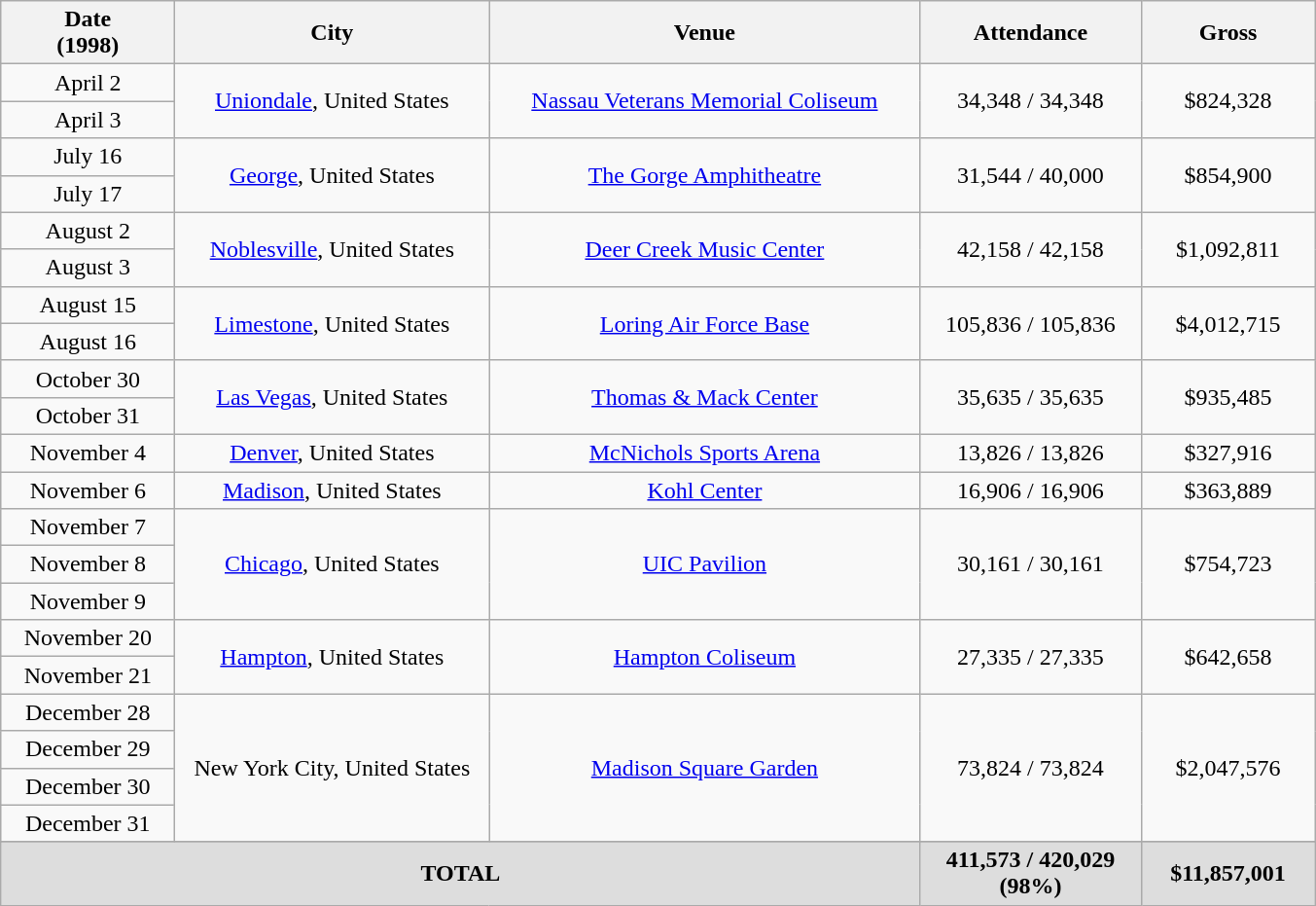<table class="wikitable plainrowheaders" style="text-align:center;">
<tr>
<th scope="col" style="width:7em;">Date<br>(1998)</th>
<th scope="col" style="width:13em;">City</th>
<th scope="col" style="width:18em;">Venue</th>
<th scope="col" style="width:9em;">Attendance</th>
<th scope="col" style="width:7em;">Gross</th>
</tr>
<tr>
<td>April 2</td>
<td rowspan="2"><a href='#'>Uniondale</a>, United States</td>
<td rowspan="2"><a href='#'>Nassau Veterans Memorial Coliseum</a></td>
<td rowspan="2">34,348 / 34,348</td>
<td rowspan="2">$824,328</td>
</tr>
<tr>
<td>April 3</td>
</tr>
<tr>
<td>July 16</td>
<td rowspan="2"><a href='#'>George</a>, United States</td>
<td rowspan="2"><a href='#'>The Gorge Amphitheatre</a></td>
<td rowspan="2">31,544 / 40,000</td>
<td rowspan="2">$854,900</td>
</tr>
<tr>
<td>July 17</td>
</tr>
<tr>
<td>August 2</td>
<td rowspan="2"><a href='#'>Noblesville</a>, United States</td>
<td rowspan="2"><a href='#'>Deer Creek Music Center</a></td>
<td rowspan="2">42,158 / 42,158</td>
<td rowspan="2">$1,092,811</td>
</tr>
<tr>
<td>August 3</td>
</tr>
<tr>
<td>August 15</td>
<td rowspan="2"><a href='#'>Limestone</a>, United States</td>
<td rowspan="2"><a href='#'>Loring Air Force Base</a></td>
<td rowspan="2">105,836 / 105,836</td>
<td rowspan="2">$4,012,715</td>
</tr>
<tr>
<td>August 16</td>
</tr>
<tr>
<td>October 30</td>
<td rowspan="2"><a href='#'>Las Vegas</a>, United States</td>
<td rowspan="2"><a href='#'>Thomas & Mack Center</a></td>
<td rowspan="2">35,635 / 35,635</td>
<td rowspan="2">$935,485</td>
</tr>
<tr>
<td>October 31</td>
</tr>
<tr>
<td>November 4</td>
<td><a href='#'>Denver</a>, United States</td>
<td><a href='#'>McNichols Sports Arena</a></td>
<td>13,826 / 13,826</td>
<td>$327,916</td>
</tr>
<tr>
<td>November 6</td>
<td><a href='#'>Madison</a>, United States</td>
<td><a href='#'>Kohl Center</a></td>
<td>16,906 / 16,906</td>
<td>$363,889</td>
</tr>
<tr>
<td>November 7</td>
<td rowspan="3"><a href='#'>Chicago</a>, United States</td>
<td rowspan="3"><a href='#'>UIC Pavilion</a></td>
<td rowspan="3">30,161 / 30,161</td>
<td rowspan="3">$754,723</td>
</tr>
<tr>
<td>November 8</td>
</tr>
<tr>
<td>November 9</td>
</tr>
<tr>
<td>November 20</td>
<td rowspan="2"><a href='#'>Hampton</a>, United States</td>
<td rowspan="2"><a href='#'>Hampton Coliseum</a></td>
<td rowspan="2">27,335 / 27,335</td>
<td rowspan="2">$642,658</td>
</tr>
<tr>
<td>November 21</td>
</tr>
<tr>
<td>December 28</td>
<td rowspan="4">New York City, United States</td>
<td rowspan="4"><a href='#'>Madison Square Garden</a></td>
<td rowspan="4">73,824 / 73,824</td>
<td rowspan="4">$2,047,576</td>
</tr>
<tr>
<td>December 29</td>
</tr>
<tr>
<td>December 30</td>
</tr>
<tr>
<td>December 31</td>
</tr>
<tr>
</tr>
<tr style="background:#ddd;">
<td colspan="3"><strong>TOTAL</strong></td>
<td><strong>411,573 / 420,029 (98%)</strong></td>
<td><strong>$11,857,001</strong></td>
</tr>
</table>
